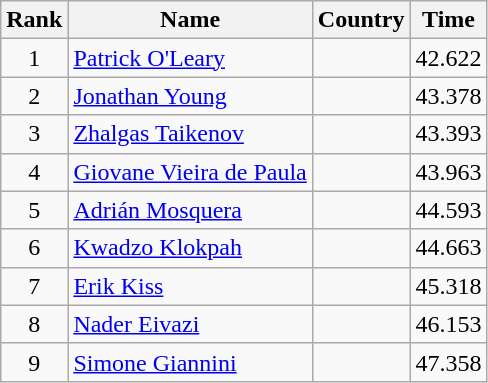<table class="wikitable" style="text-align:center">
<tr>
<th>Rank</th>
<th>Name</th>
<th>Country</th>
<th>Time</th>
</tr>
<tr>
<td>1</td>
<td align="left"><a href='#'>Patrick O'Leary</a></td>
<td align="left"></td>
<td>42.622</td>
</tr>
<tr>
<td>2</td>
<td align="left"><a href='#'>Jonathan Young</a></td>
<td align="left"></td>
<td>43.378</td>
</tr>
<tr>
<td>3</td>
<td align="left"><a href='#'>Zhalgas Taikenov</a></td>
<td align="left"></td>
<td>43.393</td>
</tr>
<tr>
<td>4</td>
<td align="left"><a href='#'>Giovane Vieira de Paula</a></td>
<td align="left"></td>
<td>43.963</td>
</tr>
<tr>
<td>5</td>
<td align="left"><a href='#'>Adrián Mosquera</a></td>
<td align="left"></td>
<td>44.593</td>
</tr>
<tr>
<td>6</td>
<td align="left"><a href='#'>Kwadzo Klokpah</a></td>
<td align="left"></td>
<td>44.663</td>
</tr>
<tr>
<td>7</td>
<td align="left"><a href='#'>Erik Kiss</a></td>
<td align="left"></td>
<td>45.318</td>
</tr>
<tr>
<td>8</td>
<td align="left"><a href='#'>Nader Eivazi</a></td>
<td align="left"></td>
<td>46.153</td>
</tr>
<tr>
<td>9</td>
<td align="left"><a href='#'>Simone Giannini</a></td>
<td align="left"></td>
<td>47.358</td>
</tr>
</table>
